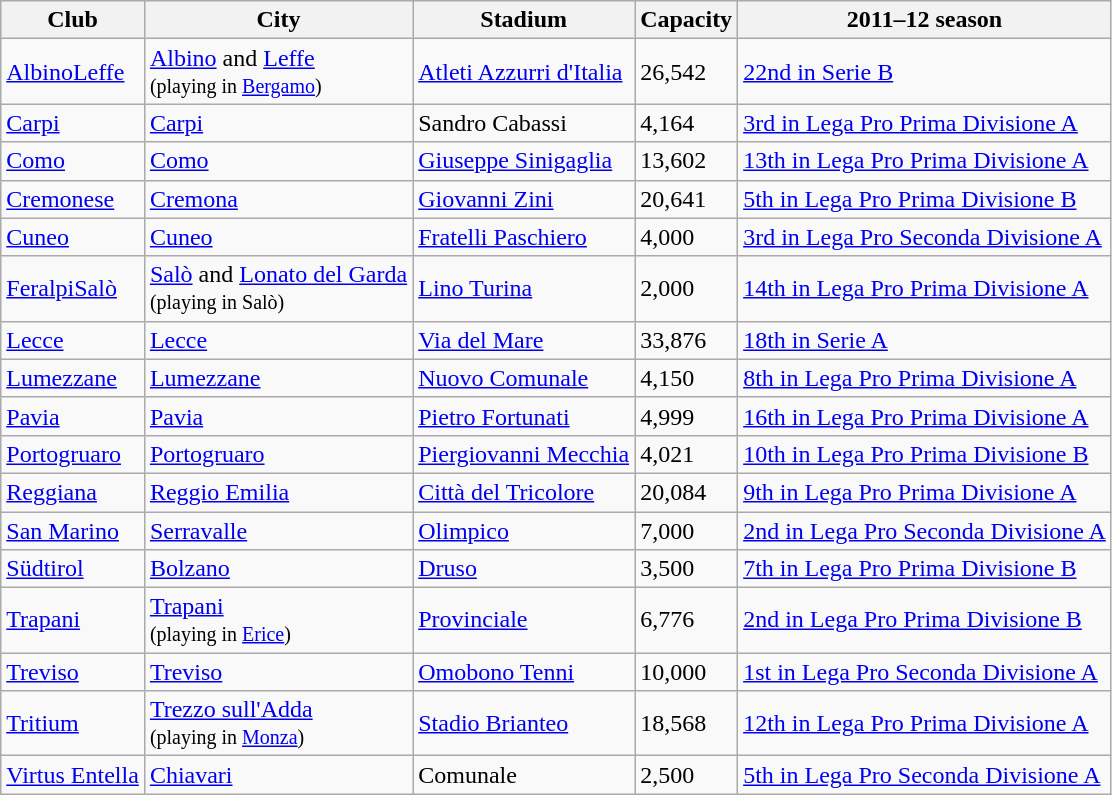<table class="wikitable sortable">
<tr>
<th>Club</th>
<th>City</th>
<th>Stadium</th>
<th>Capacity</th>
<th>2011–12 season</th>
</tr>
<tr>
<td><a href='#'>AlbinoLeffe</a></td>
<td><a href='#'>Albino</a> and <a href='#'>Leffe</a><br><small>(playing in <a href='#'>Bergamo</a>)</small></td>
<td><a href='#'>Atleti Azzurri d'Italia</a></td>
<td>26,542</td>
<td><a href='#'>22nd in Serie B</a></td>
</tr>
<tr>
<td><a href='#'>Carpi</a></td>
<td><a href='#'>Carpi</a></td>
<td>Sandro Cabassi</td>
<td>4,164</td>
<td><a href='#'>3rd in Lega Pro Prima Divisione A</a></td>
</tr>
<tr>
<td><a href='#'>Como</a></td>
<td><a href='#'>Como</a></td>
<td><a href='#'>Giuseppe Sinigaglia</a></td>
<td>13,602</td>
<td><a href='#'>13th in Lega Pro Prima Divisione A</a></td>
</tr>
<tr>
<td><a href='#'>Cremonese</a></td>
<td><a href='#'>Cremona</a></td>
<td><a href='#'>Giovanni Zini</a></td>
<td>20,641</td>
<td><a href='#'>5th in Lega Pro Prima Divisione B</a></td>
</tr>
<tr>
<td><a href='#'>Cuneo</a></td>
<td><a href='#'>Cuneo</a></td>
<td><a href='#'>Fratelli Paschiero</a></td>
<td>4,000</td>
<td><a href='#'>3rd in Lega Pro Seconda Divisione A</a></td>
</tr>
<tr>
<td><a href='#'>FeralpiSalò</a></td>
<td><a href='#'>Salò</a> and <a href='#'>Lonato del Garda</a><br><small>(playing in Salò)</small></td>
<td><a href='#'>Lino Turina</a></td>
<td>2,000</td>
<td><a href='#'>14th in Lega Pro Prima Divisione A</a></td>
</tr>
<tr>
<td><a href='#'>Lecce</a></td>
<td><a href='#'>Lecce</a></td>
<td><a href='#'>Via del Mare</a></td>
<td>33,876</td>
<td><a href='#'>18th in Serie A</a></td>
</tr>
<tr>
<td><a href='#'>Lumezzane</a></td>
<td><a href='#'>Lumezzane</a></td>
<td><a href='#'>Nuovo Comunale</a></td>
<td>4,150</td>
<td><a href='#'>8th in Lega Pro Prima Divisione A</a></td>
</tr>
<tr>
<td><a href='#'>Pavia</a></td>
<td><a href='#'>Pavia</a></td>
<td><a href='#'>Pietro Fortunati</a></td>
<td>4,999</td>
<td><a href='#'>16th in Lega Pro Prima Divisione A</a></td>
</tr>
<tr>
<td><a href='#'>Portogruaro</a></td>
<td><a href='#'>Portogruaro</a></td>
<td><a href='#'>Piergiovanni Mecchia</a></td>
<td>4,021</td>
<td><a href='#'>10th in Lega Pro Prima Divisione B</a></td>
</tr>
<tr>
<td><a href='#'>Reggiana</a></td>
<td><a href='#'>Reggio Emilia</a></td>
<td><a href='#'>Città del Tricolore</a></td>
<td>20,084</td>
<td><a href='#'>9th in Lega Pro Prima Divisione A</a></td>
</tr>
<tr>
<td><a href='#'>San Marino</a></td>
<td><a href='#'>Serravalle</a></td>
<td><a href='#'>Olimpico</a></td>
<td>7,000</td>
<td><a href='#'>2nd in Lega Pro Seconda Divisione A</a></td>
</tr>
<tr>
<td><a href='#'>Südtirol</a></td>
<td><a href='#'>Bolzano</a></td>
<td><a href='#'>Druso</a></td>
<td>3,500</td>
<td><a href='#'>7th in Lega Pro Prima Divisione B</a></td>
</tr>
<tr>
<td><a href='#'>Trapani</a></td>
<td><a href='#'>Trapani</a><br><small>(playing in <a href='#'>Erice</a>)</small></td>
<td><a href='#'>Provinciale</a></td>
<td>6,776</td>
<td><a href='#'>2nd in Lega Pro Prima Divisione B</a></td>
</tr>
<tr>
<td><a href='#'>Treviso</a></td>
<td><a href='#'>Treviso</a></td>
<td><a href='#'>Omobono Tenni</a></td>
<td>10,000</td>
<td><a href='#'>1st in Lega Pro Seconda Divisione A</a></td>
</tr>
<tr>
<td><a href='#'>Tritium</a></td>
<td><a href='#'>Trezzo sull'Adda</a><br><small>(playing in <a href='#'>Monza</a>)</small></td>
<td><a href='#'>Stadio Brianteo</a></td>
<td>18,568</td>
<td><a href='#'>12th in Lega Pro Prima Divisione A</a></td>
</tr>
<tr>
<td><a href='#'>Virtus Entella</a></td>
<td><a href='#'>Chiavari</a></td>
<td>Comunale</td>
<td>2,500</td>
<td><a href='#'>5th in Lega Pro Seconda Divisione A</a></td>
</tr>
</table>
